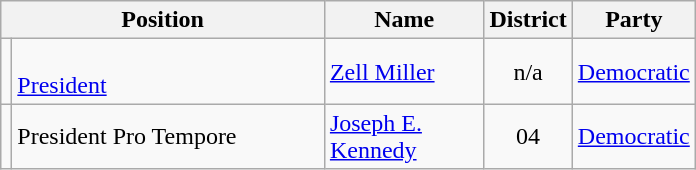<table class="wikitable">
<tr>
<th colspan=2 align=center>Position</th>
<th width="099" align=center>Name</th>
<th align=center>District</th>
<th align=center>Party</th>
</tr>
<tr>
<td></td>
<td width="201"><br><a href='#'>President</a></td>
<td><a href='#'>Zell Miller</a></td>
<td align=center>n/a</td>
<td><a href='#'>Democratic</a></td>
</tr>
<tr>
<td></td>
<td>President Pro Tempore</td>
<td><a href='#'>Joseph E. Kennedy</a></td>
<td align=center>04</td>
<td><a href='#'>Democratic</a></td>
</tr>
</table>
